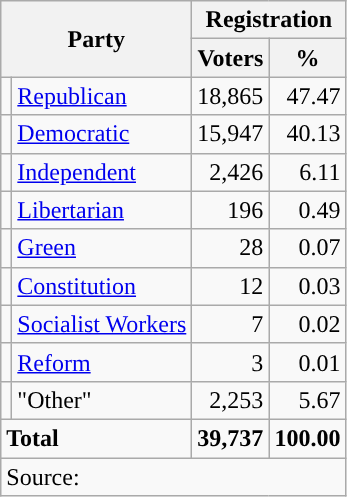<table class="wikitable">
<tr>
<th colspan="2" rowspan="2">Party</th>
<th colspan="2">Registration</th>
</tr>
<tr>
<th>Voters</th>
<th>%</th>
</tr>
<tr>
<td style="background-color:"></td>
<td><a href='#'>Republican</a></td>
<td style="text-align:right;">18,865</td>
<td style="text-align:right;">47.47</td>
</tr>
<tr>
<td style="background-color:"></td>
<td><a href='#'>Democratic</a></td>
<td style="text-align:right;">15,947</td>
<td style="text-align:right;">40.13</td>
</tr>
<tr>
<td style="background-color:"></td>
<td><a href='#'>Independent</a></td>
<td style="text-align:right;">2,426</td>
<td style="text-align:right;">6.11</td>
</tr>
<tr>
<td style="background-color:"></td>
<td><a href='#'>Libertarian</a></td>
<td style="text-align:right;">196</td>
<td style="text-align:right;">0.49</td>
</tr>
<tr>
<td style="background-color:"></td>
<td><a href='#'>Green</a></td>
<td style="text-align:right;">28</td>
<td style="text-align:right;">0.07</td>
</tr>
<tr>
<td style="background-color:"></td>
<td><a href='#'>Constitution</a></td>
<td style="text-align:right;">12</td>
<td style="text-align:right;">0.03</td>
</tr>
<tr>
<td style="background-color:"></td>
<td><a href='#'>Socialist Workers</a></td>
<td style="text-align:right;">7</td>
<td style="text-align:right;">0.02</td>
</tr>
<tr>
<td style="background-color:"></td>
<td><a href='#'>Reform</a></td>
<td style="text-align:right;">3</td>
<td style="text-align:right;">0.01</td>
</tr>
<tr>
<td></td>
<td>"Other"</td>
<td style="text-align:right;">2,253</td>
<td style="text-align:right;">5.67</td>
</tr>
<tr>
<td colspan="2"><strong>Total</strong></td>
<td style="text-align:right;"><strong>39,737</strong></td>
<td style="text-align:right;"><strong>100.00</strong></td>
</tr>
<tr>
<td colspan="4">Source: <em></em></td>
</tr>
</table>
